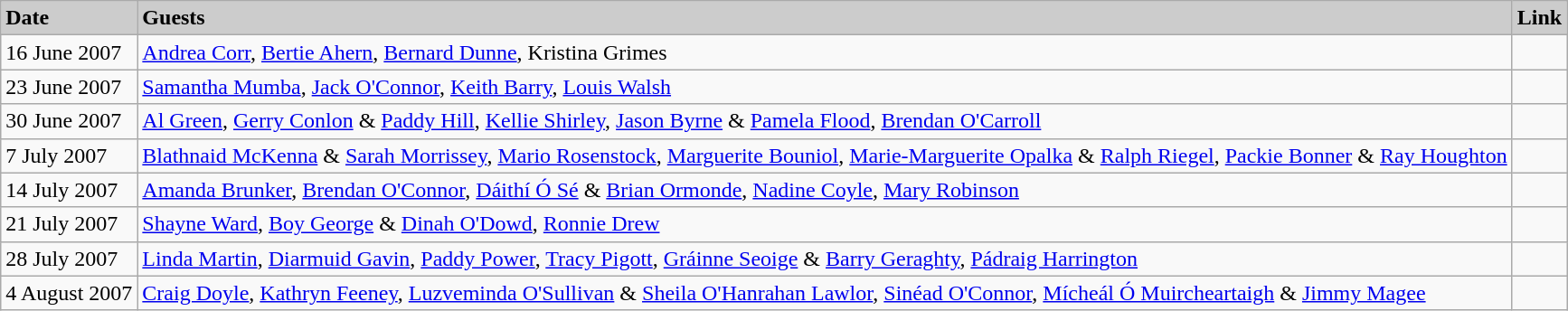<table class="wikitable">
<tr style="background:#ccc;">
<td><strong>Date</strong></td>
<td><strong>Guests</strong></td>
<td><strong>Link</strong></td>
</tr>
<tr>
<td>16 June 2007</td>
<td><a href='#'>Andrea Corr</a>, <a href='#'>Bertie Ahern</a>, <a href='#'>Bernard Dunne</a>, Kristina Grimes</td>
<td></td>
</tr>
<tr>
<td>23 June 2007</td>
<td><a href='#'>Samantha Mumba</a>, <a href='#'>Jack O'Connor</a>, <a href='#'>Keith Barry</a>, <a href='#'>Louis Walsh</a></td>
<td></td>
</tr>
<tr>
<td>30 June 2007</td>
<td><a href='#'>Al Green</a>, <a href='#'>Gerry Conlon</a> & <a href='#'>Paddy Hill</a>, <a href='#'>Kellie Shirley</a>, <a href='#'>Jason Byrne</a> & <a href='#'>Pamela Flood</a>, <a href='#'>Brendan O'Carroll</a></td>
<td></td>
</tr>
<tr>
<td>7 July 2007</td>
<td><a href='#'>Blathnaid McKenna</a> & <a href='#'>Sarah Morrissey</a>, <a href='#'>Mario Rosenstock</a>, <a href='#'>Marguerite Bouniol</a>, <a href='#'>Marie-Marguerite Opalka</a> & <a href='#'>Ralph Riegel</a>, <a href='#'>Packie Bonner</a> & <a href='#'>Ray Houghton</a></td>
<td></td>
</tr>
<tr>
<td>14 July 2007</td>
<td><a href='#'>Amanda Brunker</a>, <a href='#'>Brendan O'Connor</a>, <a href='#'>Dáithí Ó Sé</a> & <a href='#'>Brian Ormonde</a>, <a href='#'>Nadine Coyle</a>, <a href='#'>Mary Robinson</a></td>
<td></td>
</tr>
<tr>
<td>21 July 2007</td>
<td><a href='#'>Shayne Ward</a>, <a href='#'>Boy George</a> & <a href='#'>Dinah O'Dowd</a>, <a href='#'>Ronnie Drew</a></td>
<td></td>
</tr>
<tr>
<td>28 July 2007</td>
<td><a href='#'>Linda Martin</a>, <a href='#'>Diarmuid Gavin</a>, <a href='#'>Paddy Power</a>, <a href='#'>Tracy Pigott</a>, <a href='#'>Gráinne Seoige</a> & <a href='#'>Barry Geraghty</a>, <a href='#'>Pádraig Harrington</a></td>
<td></td>
</tr>
<tr>
<td>4 August 2007</td>
<td><a href='#'>Craig Doyle</a>, <a href='#'>Kathryn Feeney</a>, <a href='#'>Luzveminda O'Sullivan</a> & <a href='#'>Sheila O'Hanrahan Lawlor</a>, <a href='#'>Sinéad O'Connor</a>, <a href='#'>Mícheál Ó Muircheartaigh</a> & <a href='#'>Jimmy Magee</a></td>
<td></td>
</tr>
</table>
